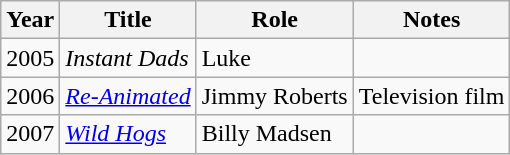<table class="wikitable sortable">
<tr>
<th>Year</th>
<th>Title</th>
<th>Role</th>
<th>Notes</th>
</tr>
<tr>
<td>2005</td>
<td><em>Instant Dads</em></td>
<td>Luke</td>
<td></td>
</tr>
<tr>
<td>2006</td>
<td><em><a href='#'>Re-Animated</a></em></td>
<td>Jimmy Roberts</td>
<td>Television film</td>
</tr>
<tr>
<td>2007</td>
<td><em><a href='#'>Wild Hogs</a></em></td>
<td>Billy Madsen</td>
<td></td>
</tr>
</table>
